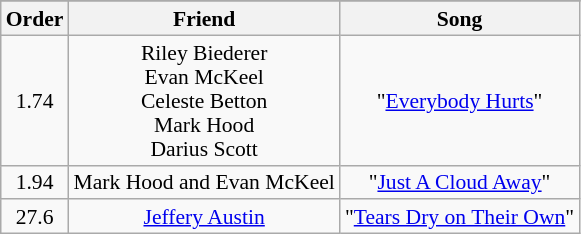<table class="wikitable" style="text-align:center; font-size:90%; line-height:16px;">
<tr>
</tr>
<tr>
<th>Order</th>
<th>Friend</th>
<th>Song</th>
</tr>
<tr>
<td>1.74</td>
<td>Riley Biederer <br> Evan McKeel <br> Celeste Betton <br> Mark Hood <br> Darius Scott</td>
<td>"<a href='#'>Everybody Hurts</a>"</td>
</tr>
<tr>
<td>1.94</td>
<td>Mark Hood and Evan McKeel</td>
<td>"<a href='#'>Just A Cloud Away</a>"</td>
</tr>
<tr>
<td>27.6</td>
<td><a href='#'>Jeffery Austin</a></td>
<td>"<a href='#'>Tears Dry on Their Own</a>"</td>
</tr>
</table>
